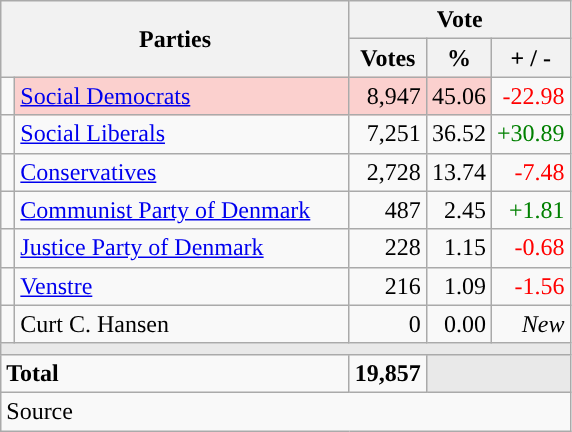<table class="wikitable" style="text-align:right;">
<tr>
<th style="text-align:centre;" rowspan="2" colspan="2" width="225">Parties</th>
<th colspan="3">Vote</th>
</tr>
<tr>
<th width="15">Votes</th>
<th width="15">%</th>
<th width="15">+ / -</th>
</tr>
<tr>
<td width="2" style="color:inherit;background:"></td>
<td bgcolor=#fbd0ce  align="left"><a href='#'>Social Democrats</a></td>
<td bgcolor=#fbd0ce>8,947</td>
<td bgcolor=#fbd0ce>45.06</td>
<td style=color:red;>-22.98</td>
</tr>
<tr>
<td width="2" style="color:inherit;background:"></td>
<td align="left"><a href='#'>Social Liberals</a></td>
<td>7,251</td>
<td>36.52</td>
<td style=color:green;>+30.89</td>
</tr>
<tr>
<td width="2" style="color:inherit;background:"></td>
<td align="left"><a href='#'>Conservatives</a></td>
<td>2,728</td>
<td>13.74</td>
<td style=color:red;>-7.48</td>
</tr>
<tr>
<td width="2" style="color:inherit;background:"></td>
<td align="left"><a href='#'>Communist Party of Denmark</a></td>
<td>487</td>
<td>2.45</td>
<td style=color:green;>+1.81</td>
</tr>
<tr>
<td width="2" style="color:inherit;background:"></td>
<td align="left"><a href='#'>Justice Party of Denmark</a></td>
<td>228</td>
<td>1.15</td>
<td style=color:red;>-0.68</td>
</tr>
<tr>
<td width="2" style="color:inherit;background:"></td>
<td align="left"><a href='#'>Venstre</a></td>
<td>216</td>
<td>1.09</td>
<td style=color:red;>-1.56</td>
</tr>
<tr>
<td width="2" style="color:inherit;background:"></td>
<td align="left">Curt C. Hansen</td>
<td>0</td>
<td>0.00</td>
<td><em>New</em></td>
</tr>
<tr>
<td colspan="7" bgcolor="#E9E9E9"></td>
</tr>
<tr>
<td align="left" colspan="2"><strong>Total</strong></td>
<td><strong>19,857</strong></td>
<td bgcolor="#E9E9E9" colspan="2"></td>
</tr>
<tr>
<td align="left" colspan="6">Source</td>
</tr>
</table>
